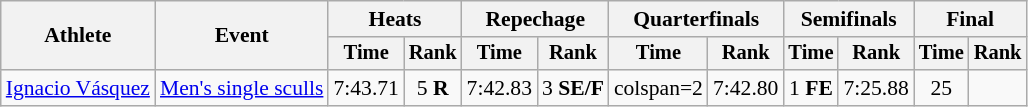<table class="wikitable" style="font-size:90%">
<tr>
<th rowspan="2">Athlete</th>
<th rowspan="2">Event</th>
<th colspan="2">Heats</th>
<th colspan="2">Repechage</th>
<th colspan="2">Quarterfinals</th>
<th colspan="2">Semifinals</th>
<th colspan="2">Final</th>
</tr>
<tr style="font-size:95%">
<th>Time</th>
<th>Rank</th>
<th>Time</th>
<th>Rank</th>
<th>Time</th>
<th>Rank</th>
<th>Time</th>
<th>Rank</th>
<th>Time</th>
<th>Rank</th>
</tr>
<tr align=center>
<td align=left><a href='#'>Ignacio Vásquez</a></td>
<td align=left><a href='#'>Men's single sculls</a></td>
<td>7:43.71</td>
<td>5 <strong>R</strong></td>
<td>7:42.83</td>
<td>3 <strong>SE/F</strong></td>
<td>colspan=2 </td>
<td>7:42.80</td>
<td>1 <strong>FE</strong></td>
<td>7:25.88</td>
<td>25</td>
</tr>
</table>
